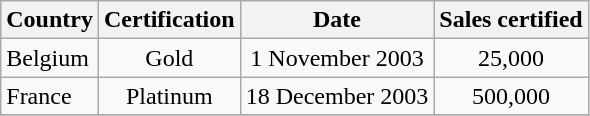<table class="wikitable sortable">
<tr>
<th bgcolor="#ebf5ff">Country</th>
<th bgcolor="#ebf5ff">Certification</th>
<th bgcolor="#ebf5ff">Date</th>
<th bgcolor="#ebf5ff">Sales certified</th>
</tr>
<tr>
<td>Belgium</td>
<td align="center">Gold</td>
<td align="center">1 November 2003</td>
<td align="center">25,000</td>
</tr>
<tr>
<td>France</td>
<td align="center">Platinum</td>
<td align="center">18 December 2003</td>
<td align="center">500,000</td>
</tr>
<tr>
</tr>
</table>
